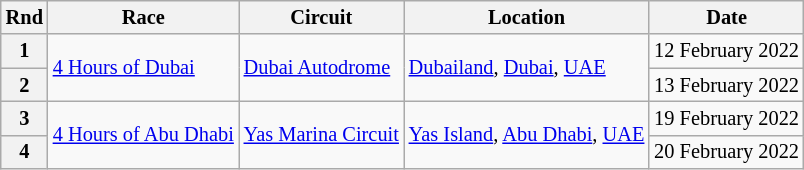<table class="wikitable" style="font-size: 85%;">
<tr>
<th>Rnd</th>
<th>Race</th>
<th>Circuit</th>
<th>Location</th>
<th>Date</th>
</tr>
<tr>
<th>1</th>
<td rowspan=2><a href='#'>4 Hours of Dubai</a></td>
<td rowspan=2> <a href='#'>Dubai Autodrome</a></td>
<td rowspan=2><a href='#'>Dubailand</a>, <a href='#'>Dubai</a>, <a href='#'>UAE</a></td>
<td>12 February 2022</td>
</tr>
<tr>
<th>2</th>
<td>13 February 2022</td>
</tr>
<tr>
<th>3</th>
<td rowspan=2><a href='#'>4 Hours of Abu Dhabi</a></td>
<td rowspan=2> <a href='#'>Yas Marina Circuit</a></td>
<td rowspan=2><a href='#'>Yas Island</a>, <a href='#'>Abu Dhabi</a>, <a href='#'>UAE</a></td>
<td>19 February 2022</td>
</tr>
<tr>
<th>4</th>
<td>20 February 2022</td>
</tr>
</table>
